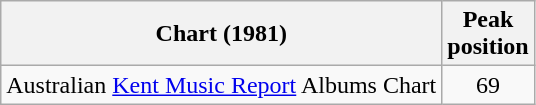<table class="wikitable">
<tr>
<th>Chart (1981)</th>
<th>Peak<br>position</th>
</tr>
<tr>
<td>Australian <a href='#'>Kent Music Report</a> Albums Chart</td>
<td align="center">69</td>
</tr>
</table>
